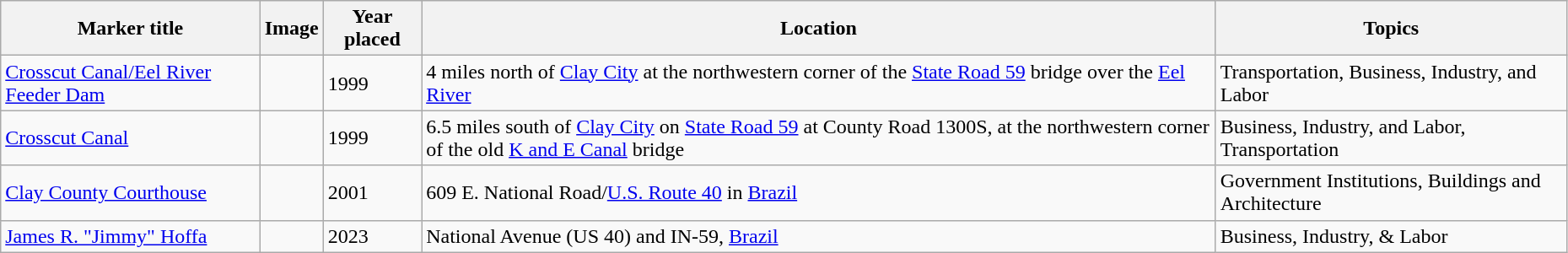<table class="wikitable sortable" style="width:98%">
<tr>
<th>Marker title</th>
<th class="unsortable">Image</th>
<th>Year placed</th>
<th>Location</th>
<th>Topics</th>
</tr>
<tr>
<td><a href='#'>Crosscut Canal/Eel River Feeder Dam</a></td>
<td></td>
<td>1999</td>
<td>4 miles north of <a href='#'>Clay City</a> at the northwestern corner of the <a href='#'>State Road 59</a> bridge over the <a href='#'>Eel River</a><br><small></small></td>
<td>Transportation, Business, Industry, and Labor</td>
</tr>
<tr ->
<td><a href='#'>Crosscut Canal</a></td>
<td></td>
<td>1999</td>
<td>6.5 miles south of <a href='#'>Clay City</a> on <a href='#'>State Road 59</a> at County Road 1300S, at the northwestern corner of the old <a href='#'>K and E Canal</a> bridge<br><small></small></td>
<td>Business, Industry, and Labor, Transportation</td>
</tr>
<tr ->
<td><a href='#'>Clay County Courthouse</a></td>
<td></td>
<td>2001</td>
<td>609 E. National Road/<a href='#'>U.S. Route 40</a> in <a href='#'>Brazil</a><br><small></small></td>
<td>Government Institutions, Buildings and Architecture</td>
</tr>
<tr>
<td><a href='#'>James R. "Jimmy" Hoffa</a></td>
<td></td>
<td>2023</td>
<td>National Avenue (US 40) and IN-59, <a href='#'>Brazil</a><br><small></small></td>
<td>Business, Industry, & Labor</td>
</tr>
</table>
